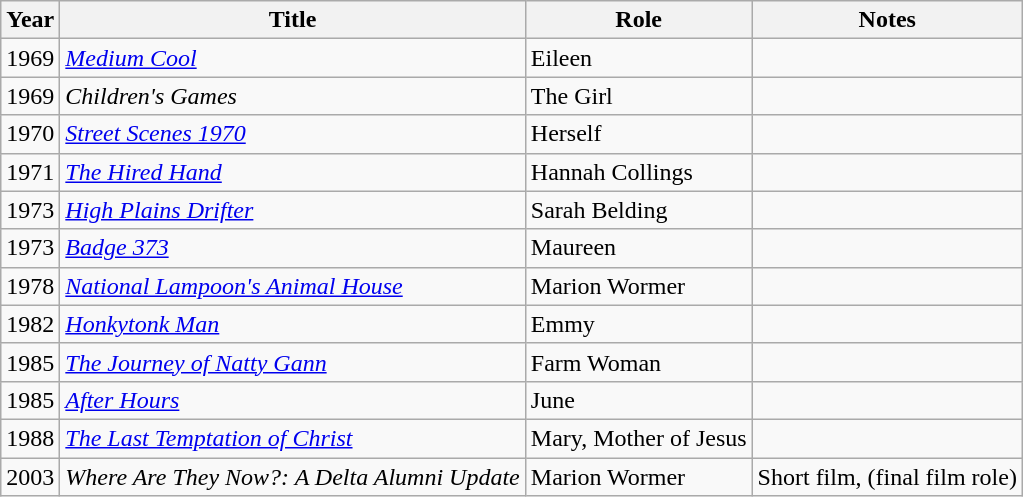<table class="wikitable sortable">
<tr>
<th>Year</th>
<th>Title</th>
<th>Role</th>
<th>Notes</th>
</tr>
<tr>
<td>1969</td>
<td><em><a href='#'>Medium Cool</a></em></td>
<td>Eileen</td>
<td></td>
</tr>
<tr>
<td>1969</td>
<td><em>Children's Games</em></td>
<td>The Girl</td>
<td></td>
</tr>
<tr>
<td>1970</td>
<td><em><a href='#'>Street Scenes 1970</a></em></td>
<td>Herself</td>
<td></td>
</tr>
<tr>
<td>1971</td>
<td><em><a href='#'>The Hired Hand</a></em></td>
<td>Hannah Collings</td>
<td></td>
</tr>
<tr>
<td>1973</td>
<td><em><a href='#'>High Plains Drifter</a></em></td>
<td>Sarah Belding</td>
<td></td>
</tr>
<tr>
<td>1973</td>
<td><em><a href='#'>Badge 373</a></em></td>
<td>Maureen</td>
<td></td>
</tr>
<tr>
<td>1978</td>
<td><em><a href='#'>National Lampoon's Animal House</a></em></td>
<td>Marion Wormer</td>
<td></td>
</tr>
<tr>
<td>1982</td>
<td><em><a href='#'>Honkytonk Man</a></em></td>
<td>Emmy</td>
<td></td>
</tr>
<tr>
<td>1985</td>
<td><em><a href='#'>The Journey of Natty Gann</a></em></td>
<td>Farm Woman</td>
<td></td>
</tr>
<tr>
<td>1985</td>
<td><em><a href='#'>After Hours</a></em></td>
<td>June</td>
<td></td>
</tr>
<tr>
<td>1988</td>
<td><em><a href='#'>The Last Temptation of Christ</a></em></td>
<td>Mary, Mother of Jesus</td>
<td></td>
</tr>
<tr>
<td>2003</td>
<td><em>Where Are They Now?: A Delta Alumni Update</em></td>
<td>Marion Wormer</td>
<td>Short film, (final film role)</td>
</tr>
</table>
